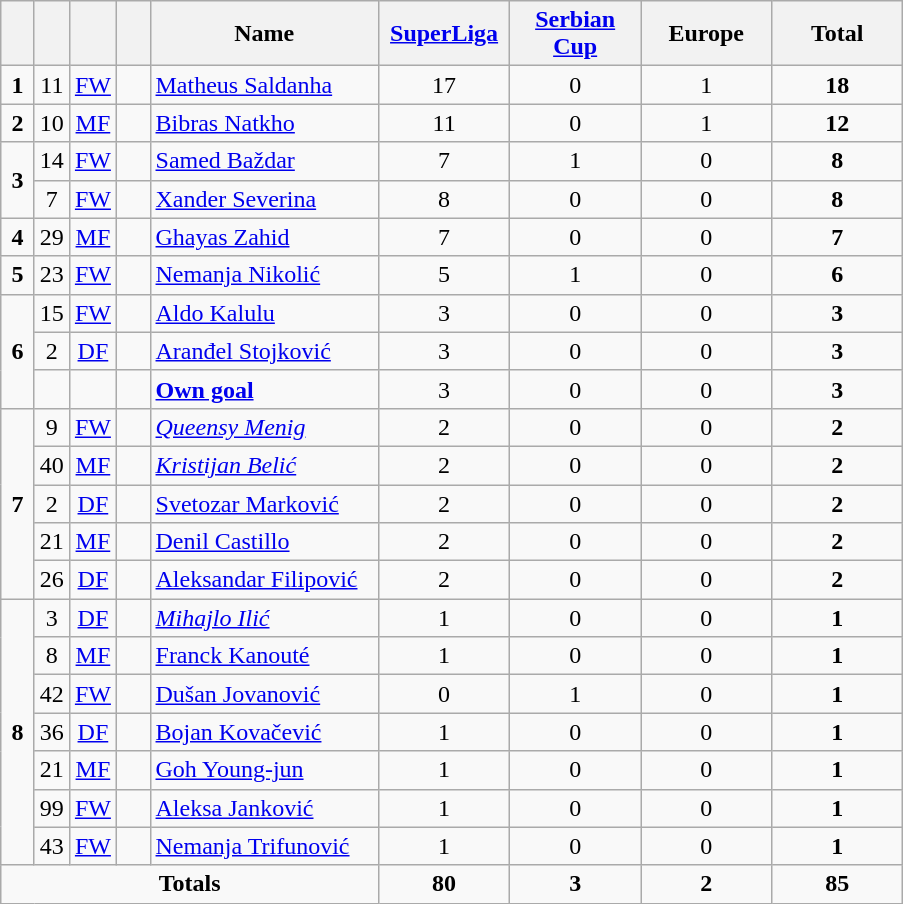<table class="wikitable" style="text-align:center">
<tr>
<th width=15></th>
<th width=15></th>
<th width=15></th>
<th width=15></th>
<th width=145>Name</th>
<th width=80><strong><a href='#'>SuperLiga</a></strong></th>
<th width=80><strong><a href='#'>Serbian Cup</a></strong></th>
<th width=80><strong>Europe</strong></th>
<th width=80>Total</th>
</tr>
<tr>
<td><strong>1</strong></td>
<td>11</td>
<td><a href='#'>FW</a></td>
<td></td>
<td align=left><a href='#'>Matheus Saldanha</a></td>
<td>17</td>
<td>0</td>
<td>1</td>
<td><strong>18</strong></td>
</tr>
<tr>
<td><strong>2</strong></td>
<td>10</td>
<td><a href='#'>MF</a></td>
<td></td>
<td align=left><a href='#'>Bibras Natkho</a></td>
<td>11</td>
<td>0</td>
<td>1</td>
<td><strong>12</strong></td>
</tr>
<tr>
<td rowspan=2><strong>3</strong></td>
<td>14</td>
<td><a href='#'>FW</a></td>
<td></td>
<td align=left><a href='#'>Samed Baždar</a></td>
<td>7</td>
<td>1</td>
<td>0</td>
<td><strong>8</strong></td>
</tr>
<tr>
<td>7</td>
<td><a href='#'>FW</a></td>
<td></td>
<td align=left><a href='#'>Xander Severina</a></td>
<td>8</td>
<td>0</td>
<td>0</td>
<td><strong>8</strong></td>
</tr>
<tr>
<td><strong>4</strong></td>
<td>29</td>
<td><a href='#'>MF</a></td>
<td></td>
<td align=left><a href='#'>Ghayas Zahid</a></td>
<td>7</td>
<td>0</td>
<td>0</td>
<td><strong>7</strong></td>
</tr>
<tr>
<td><strong>5</strong></td>
<td>23</td>
<td><a href='#'>FW</a></td>
<td></td>
<td align=left><a href='#'>Nemanja Nikolić</a></td>
<td>5</td>
<td>1</td>
<td>0</td>
<td><strong>6</strong></td>
</tr>
<tr>
<td rowspan=3><strong>6</strong></td>
<td>15</td>
<td><a href='#'>FW</a></td>
<td></td>
<td align=left><a href='#'>Aldo Kalulu</a></td>
<td>3</td>
<td>0</td>
<td>0</td>
<td><strong>3</strong></td>
</tr>
<tr>
<td>2</td>
<td><a href='#'>DF</a></td>
<td></td>
<td align=left><a href='#'>Aranđel Stojković</a></td>
<td>3</td>
<td>0</td>
<td>0</td>
<td><strong>3</strong></td>
</tr>
<tr>
<td></td>
<td></td>
<td></td>
<td align=left><strong><a href='#'>Own goal</a></strong></td>
<td>3</td>
<td>0</td>
<td>0</td>
<td><strong>3</strong></td>
</tr>
<tr>
<td rowspan=5><strong>7</strong></td>
<td>9</td>
<td><a href='#'>FW</a></td>
<td></td>
<td align=left><em><a href='#'>Queensy Menig</a></em></td>
<td>2</td>
<td>0</td>
<td>0</td>
<td><strong>2</strong></td>
</tr>
<tr>
<td>40</td>
<td><a href='#'>MF</a></td>
<td></td>
<td align=left><em><a href='#'>Kristijan Belić</a></em></td>
<td>2</td>
<td>0</td>
<td>0</td>
<td><strong>2</strong></td>
</tr>
<tr>
<td>2</td>
<td><a href='#'>DF</a></td>
<td></td>
<td align=left><a href='#'>Svetozar Marković</a></td>
<td>2</td>
<td>0</td>
<td>0</td>
<td><strong>2</strong></td>
</tr>
<tr>
<td>21</td>
<td><a href='#'>MF</a></td>
<td></td>
<td align=left><a href='#'>Denil Castillo</a></td>
<td>2</td>
<td>0</td>
<td>0</td>
<td><strong>2</strong></td>
</tr>
<tr>
<td>26</td>
<td><a href='#'>DF</a></td>
<td></td>
<td align=left><a href='#'>Aleksandar Filipović</a></td>
<td>2</td>
<td>0</td>
<td>0</td>
<td><strong>2</strong></td>
</tr>
<tr>
<td rowspan=7><strong>8</strong></td>
<td>3</td>
<td><a href='#'>DF</a></td>
<td></td>
<td align=left><em><a href='#'>Mihajlo Ilić</a></em></td>
<td>1</td>
<td>0</td>
<td>0</td>
<td><strong>1</strong></td>
</tr>
<tr>
<td>8</td>
<td><a href='#'>MF</a></td>
<td></td>
<td align=left><a href='#'>Franck Kanouté</a></td>
<td>1</td>
<td>0</td>
<td>0</td>
<td><strong>1</strong></td>
</tr>
<tr>
<td>42</td>
<td><a href='#'>FW</a></td>
<td></td>
<td align=left><a href='#'>Dušan Jovanović</a></td>
<td>0</td>
<td>1</td>
<td>0</td>
<td><strong>1</strong></td>
</tr>
<tr>
<td>36</td>
<td><a href='#'>DF</a></td>
<td></td>
<td align=left><a href='#'>Bojan Kovačević</a></td>
<td>1</td>
<td>0</td>
<td>0</td>
<td><strong>1</strong></td>
</tr>
<tr>
<td>21</td>
<td><a href='#'>MF</a></td>
<td></td>
<td align=left><a href='#'>Goh Young-jun</a></td>
<td>1</td>
<td>0</td>
<td>0</td>
<td><strong>1</strong></td>
</tr>
<tr>
<td>99</td>
<td><a href='#'>FW</a></td>
<td></td>
<td align=left><a href='#'>Aleksa Janković</a></td>
<td>1</td>
<td>0</td>
<td>0</td>
<td><strong>1</strong></td>
</tr>
<tr>
<td>43</td>
<td><a href='#'>FW</a></td>
<td></td>
<td align=left><a href='#'>Nemanja Trifunović</a></td>
<td>1</td>
<td>0</td>
<td>0</td>
<td><strong>1</strong></td>
</tr>
<tr>
<td colspan=5><strong>Totals</strong></td>
<td><strong>80</strong></td>
<td><strong>3</strong></td>
<td><strong>2</strong></td>
<td><strong>85</strong></td>
</tr>
</table>
